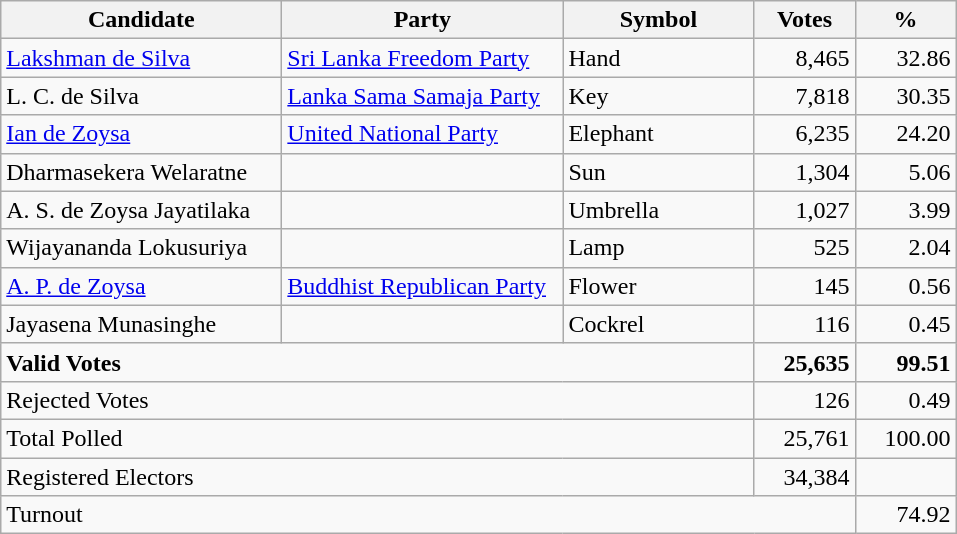<table class="wikitable" border="1" style="text-align:right;">
<tr>
<th align=left width="180">Candidate</th>
<th align=left width="180">Party</th>
<th align=left width="120">Symbol</th>
<th align=left width="60">Votes</th>
<th align=left width="60">%</th>
</tr>
<tr>
<td align=left><a href='#'>Lakshman de Silva</a></td>
<td align=left><a href='#'>Sri Lanka Freedom Party</a></td>
<td align=left>Hand</td>
<td align=right>8,465</td>
<td align=right>32.86</td>
</tr>
<tr>
<td align=left>L. C. de Silva</td>
<td align=left><a href='#'>Lanka Sama Samaja Party</a></td>
<td align=left>Key</td>
<td align=right>7,818</td>
<td align=right>30.35</td>
</tr>
<tr>
<td align=left><a href='#'>Ian de Zoysa</a></td>
<td align=left><a href='#'>United National Party</a></td>
<td align=left>Elephant</td>
<td align=right>6,235</td>
<td align=right>24.20</td>
</tr>
<tr>
<td align=left>Dharmasekera Welaratne</td>
<td></td>
<td align=left>Sun</td>
<td align=right>1,304</td>
<td align=right>5.06</td>
</tr>
<tr>
<td align=left>A. S. de Zoysa Jayatilaka</td>
<td></td>
<td align=left>Umbrella</td>
<td align=right>1,027</td>
<td align=right>3.99</td>
</tr>
<tr>
<td align=left>Wijayananda Lokusuriya</td>
<td></td>
<td align=left>Lamp</td>
<td align=right>525</td>
<td align=right>2.04</td>
</tr>
<tr>
<td align=left><a href='#'>A. P. de Zoysa</a></td>
<td align=left><a href='#'>Buddhist Republican Party</a></td>
<td align=left>Flower</td>
<td align=right>145</td>
<td align=right>0.56</td>
</tr>
<tr>
<td align=left>Jayasena Munasinghe</td>
<td></td>
<td align=left>Cockrel</td>
<td align=right>116</td>
<td align=right>0.45</td>
</tr>
<tr>
<td align=left colspan=3><strong>Valid Votes</strong></td>
<td align=right><strong>25,635</strong></td>
<td align=right><strong>99.51</strong></td>
</tr>
<tr>
<td align=left colspan=3>Rejected Votes</td>
<td align=right>126</td>
<td align=right>0.49</td>
</tr>
<tr>
<td align=left colspan=3>Total Polled</td>
<td align=right>25,761</td>
<td align=right>100.00</td>
</tr>
<tr>
<td align=left colspan=3>Registered Electors</td>
<td align=right>34,384</td>
<td></td>
</tr>
<tr>
<td align=left colspan=4>Turnout</td>
<td align=right>74.92</td>
</tr>
</table>
